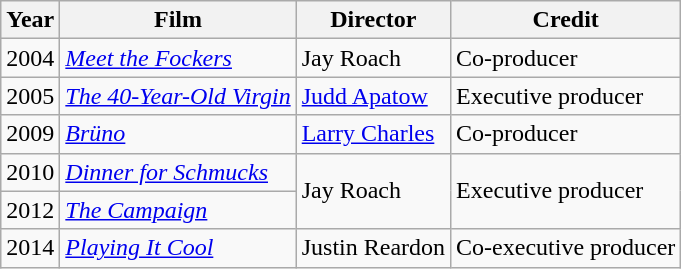<table class="wikitable">
<tr>
<th>Year</th>
<th>Film</th>
<th>Director</th>
<th>Credit</th>
</tr>
<tr>
<td>2004</td>
<td><em><a href='#'>Meet the Fockers</a></em></td>
<td>Jay Roach</td>
<td>Co-producer</td>
</tr>
<tr>
<td>2005</td>
<td><em><a href='#'>The 40-Year-Old Virgin</a></em></td>
<td><a href='#'>Judd Apatow</a></td>
<td>Executive producer</td>
</tr>
<tr>
<td>2009</td>
<td><em><a href='#'>Brüno</a></em></td>
<td><a href='#'>Larry Charles</a></td>
<td>Co-producer</td>
</tr>
<tr>
<td>2010</td>
<td><em><a href='#'>Dinner for Schmucks</a></em></td>
<td rowspan=2>Jay Roach</td>
<td rowspan=2>Executive producer</td>
</tr>
<tr>
<td>2012</td>
<td><em><a href='#'>The Campaign</a></em></td>
</tr>
<tr>
<td>2014</td>
<td><em><a href='#'>Playing It Cool</a></em></td>
<td>Justin Reardon</td>
<td>Co-executive producer</td>
</tr>
</table>
